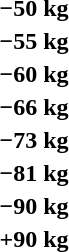<table>
<tr>
<th rowspan=2>−50 kg</th>
<td rowspan=2></td>
<td rowspan=2></td>
<td></td>
</tr>
<tr>
<td></td>
</tr>
<tr>
<th rowspan=2>−55 kg</th>
<td rowspan=2></td>
<td rowspan=2></td>
<td></td>
</tr>
<tr>
<td></td>
</tr>
<tr>
<th rowspan=2>−60 kg</th>
<td rowspan=2></td>
<td rowspan=2></td>
<td></td>
</tr>
<tr>
<td></td>
</tr>
<tr>
<th rowspan=2>−66 kg</th>
<td rowspan=2></td>
<td rowspan=2></td>
<td></td>
</tr>
<tr>
<td></td>
</tr>
<tr>
<th rowspan=2>−73 kg</th>
<td rowspan=2></td>
<td rowspan=2></td>
<td></td>
</tr>
<tr>
<td></td>
</tr>
<tr>
<th rowspan=2>−81 kg</th>
<td rowspan=2></td>
<td rowspan=2></td>
<td></td>
</tr>
<tr>
<td></td>
</tr>
<tr>
<th rowspan=2>−90 kg</th>
<td rowspan=2></td>
<td rowspan=2></td>
<td></td>
</tr>
<tr>
<td></td>
</tr>
<tr>
<th rowspan=2>+90 kg</th>
<td rowspan=2></td>
<td rowspan=2></td>
<td></td>
</tr>
<tr>
<td></td>
</tr>
</table>
